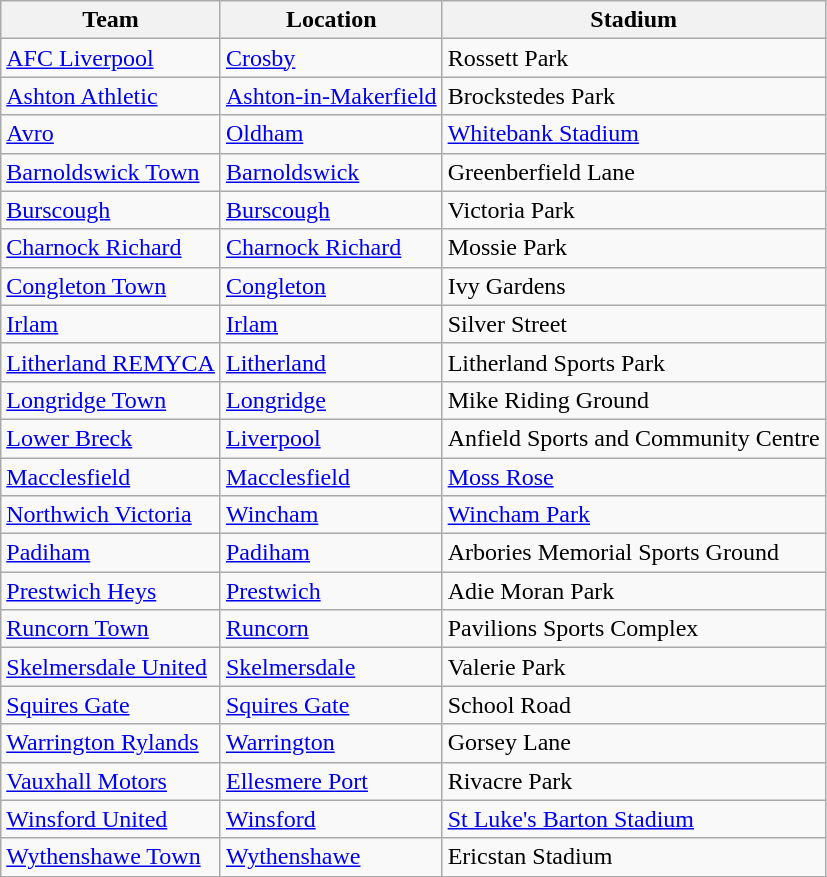<table class="wikitable">
<tr>
<th>Team</th>
<th>Location</th>
<th>Stadium</th>
</tr>
<tr>
<td><a href='#'>AFC Liverpool</a></td>
<td><a href='#'>Crosby</a></td>
<td>Rossett Park</td>
</tr>
<tr>
<td><a href='#'>Ashton Athletic</a></td>
<td><a href='#'>Ashton-in-Makerfield</a></td>
<td>Brockstedes Park</td>
</tr>
<tr>
<td><a href='#'>Avro</a></td>
<td><a href='#'>Oldham</a></td>
<td><a href='#'>Whitebank Stadium</a></td>
</tr>
<tr>
<td><a href='#'>Barnoldswick Town</a></td>
<td><a href='#'>Barnoldswick</a></td>
<td>Greenberfield Lane</td>
</tr>
<tr>
<td><a href='#'>Burscough</a></td>
<td><a href='#'>Burscough</a></td>
<td>Victoria Park</td>
</tr>
<tr>
<td><a href='#'>Charnock Richard</a></td>
<td><a href='#'>Charnock Richard</a></td>
<td>Mossie Park</td>
</tr>
<tr>
<td><a href='#'>Congleton Town</a></td>
<td><a href='#'>Congleton</a></td>
<td>Ivy Gardens</td>
</tr>
<tr>
<td><a href='#'>Irlam</a></td>
<td><a href='#'>Irlam</a></td>
<td>Silver Street</td>
</tr>
<tr>
<td><a href='#'>Litherland REMYCA</a></td>
<td><a href='#'>Litherland</a></td>
<td>Litherland Sports Park</td>
</tr>
<tr>
<td><a href='#'>Longridge Town</a></td>
<td><a href='#'>Longridge</a></td>
<td>Mike Riding Ground</td>
</tr>
<tr>
<td><a href='#'>Lower Breck</a></td>
<td><a href='#'>Liverpool</a></td>
<td>Anfield Sports and Community Centre</td>
</tr>
<tr>
<td><a href='#'>Macclesfield</a></td>
<td><a href='#'>Macclesfield</a></td>
<td><a href='#'>Moss Rose</a></td>
</tr>
<tr>
<td><a href='#'>Northwich Victoria</a></td>
<td><a href='#'>Wincham</a></td>
<td><a href='#'>Wincham Park</a></td>
</tr>
<tr>
<td><a href='#'>Padiham</a></td>
<td><a href='#'>Padiham</a></td>
<td>Arbories Memorial Sports Ground</td>
</tr>
<tr>
<td><a href='#'>Prestwich Heys</a></td>
<td><a href='#'>Prestwich</a></td>
<td>Adie Moran Park</td>
</tr>
<tr>
<td><a href='#'>Runcorn Town</a></td>
<td><a href='#'>Runcorn</a></td>
<td>Pavilions Sports Complex</td>
</tr>
<tr>
<td><a href='#'>Skelmersdale United</a></td>
<td><a href='#'>Skelmersdale</a></td>
<td>Valerie Park</td>
</tr>
<tr>
<td><a href='#'>Squires Gate</a></td>
<td><a href='#'>Squires Gate</a></td>
<td>School Road</td>
</tr>
<tr>
<td><a href='#'>Warrington Rylands</a></td>
<td><a href='#'>Warrington</a></td>
<td>Gorsey Lane</td>
</tr>
<tr>
<td><a href='#'>Vauxhall Motors</a></td>
<td><a href='#'>Ellesmere Port</a></td>
<td>Rivacre Park</td>
</tr>
<tr>
<td><a href='#'>Winsford United</a></td>
<td><a href='#'>Winsford</a></td>
<td><a href='#'>St Luke's Barton Stadium</a></td>
</tr>
<tr>
<td><a href='#'>Wythenshawe Town</a></td>
<td><a href='#'>Wythenshawe</a></td>
<td>Ericstan Stadium</td>
</tr>
</table>
